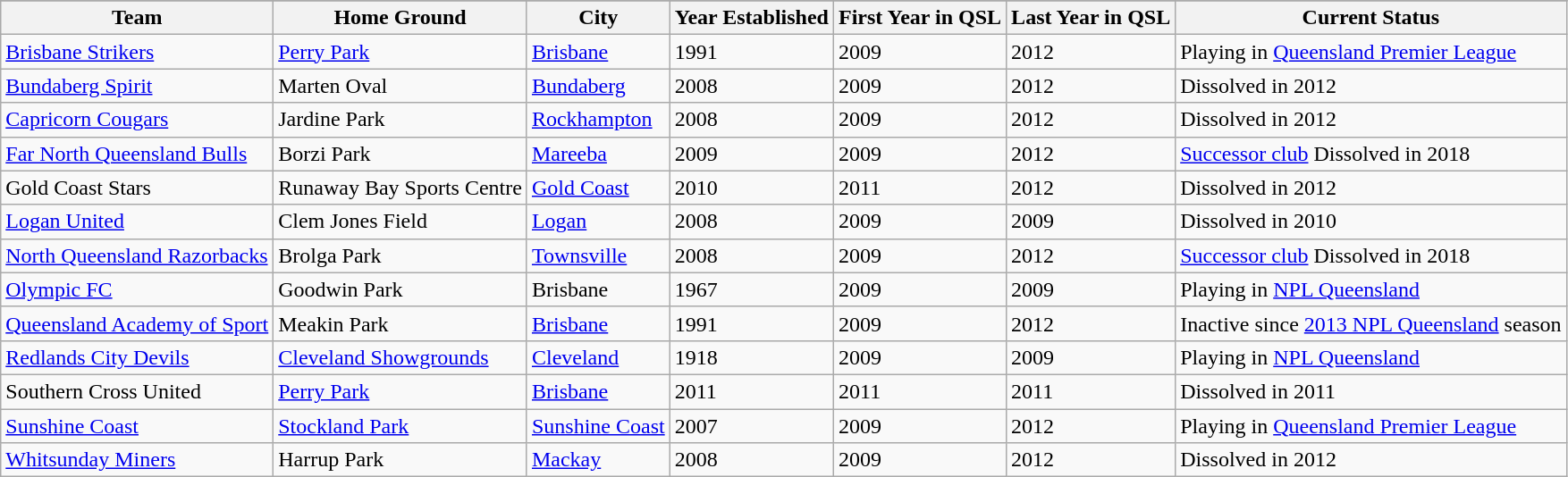<table class="wikitable">
<tr bgcolor="#FF0033">
</tr>
<tr>
<th>Team</th>
<th>Home Ground</th>
<th>City</th>
<th>Year Established</th>
<th>First Year in QSL</th>
<th>Last Year in QSL</th>
<th>Current Status</th>
</tr>
<tr>
<td><a href='#'>Brisbane Strikers</a></td>
<td><a href='#'>Perry Park</a></td>
<td><a href='#'>Brisbane</a></td>
<td>1991</td>
<td>2009</td>
<td>2012</td>
<td>Playing in <a href='#'>Queensland Premier League</a></td>
</tr>
<tr>
<td><a href='#'>Bundaberg Spirit</a></td>
<td>Marten Oval</td>
<td><a href='#'>Bundaberg</a></td>
<td>2008</td>
<td>2009</td>
<td>2012</td>
<td>Dissolved in 2012</td>
</tr>
<tr>
<td><a href='#'>Capricorn Cougars</a></td>
<td>Jardine Park</td>
<td><a href='#'>Rockhampton</a></td>
<td>2008</td>
<td>2009</td>
<td>2012</td>
<td>Dissolved in 2012</td>
</tr>
<tr>
<td><a href='#'>Far North Queensland Bulls</a></td>
<td>Borzi Park</td>
<td><a href='#'>Mareeba</a></td>
<td>2009</td>
<td>2009</td>
<td>2012</td>
<td><a href='#'>Successor club</a> Dissolved in 2018</td>
</tr>
<tr>
<td>Gold Coast Stars</td>
<td>Runaway Bay Sports Centre</td>
<td><a href='#'>Gold Coast</a></td>
<td>2010</td>
<td>2011</td>
<td>2012</td>
<td>Dissolved in 2012</td>
</tr>
<tr>
<td><a href='#'>Logan United</a></td>
<td>Clem Jones Field</td>
<td><a href='#'>Logan</a></td>
<td>2008</td>
<td>2009</td>
<td>2009</td>
<td>Dissolved in 2010</td>
</tr>
<tr>
<td><a href='#'>North Queensland Razorbacks</a></td>
<td>Brolga Park</td>
<td><a href='#'>Townsville</a></td>
<td>2008</td>
<td>2009</td>
<td>2012</td>
<td><a href='#'>Successor club</a> Dissolved in 2018</td>
</tr>
<tr>
<td><a href='#'>Olympic FC</a></td>
<td>Goodwin Park</td>
<td>Brisbane</td>
<td>1967</td>
<td>2009</td>
<td>2009</td>
<td>Playing in <a href='#'>NPL Queensland</a></td>
</tr>
<tr>
<td><a href='#'>Queensland Academy of Sport</a></td>
<td>Meakin Park</td>
<td><a href='#'>Brisbane</a></td>
<td>1991</td>
<td>2009</td>
<td>2012</td>
<td>Inactive since <a href='#'>2013 NPL Queensland</a> season</td>
</tr>
<tr>
<td><a href='#'>Redlands City Devils</a></td>
<td><a href='#'>Cleveland Showgrounds</a></td>
<td><a href='#'>Cleveland</a></td>
<td>1918</td>
<td>2009</td>
<td>2009</td>
<td>Playing in <a href='#'>NPL Queensland</a></td>
</tr>
<tr>
<td>Southern Cross United</td>
<td><a href='#'>Perry Park</a></td>
<td><a href='#'>Brisbane</a></td>
<td>2011</td>
<td>2011</td>
<td>2011</td>
<td>Dissolved in 2011</td>
</tr>
<tr>
<td><a href='#'>Sunshine Coast</a></td>
<td><a href='#'>Stockland Park</a></td>
<td><a href='#'>Sunshine Coast</a></td>
<td>2007</td>
<td>2009</td>
<td>2012</td>
<td>Playing in <a href='#'>Queensland Premier League</a></td>
</tr>
<tr>
<td><a href='#'>Whitsunday Miners</a></td>
<td>Harrup Park</td>
<td><a href='#'>Mackay</a></td>
<td>2008</td>
<td>2009</td>
<td>2012</td>
<td>Dissolved in 2012</td>
</tr>
</table>
